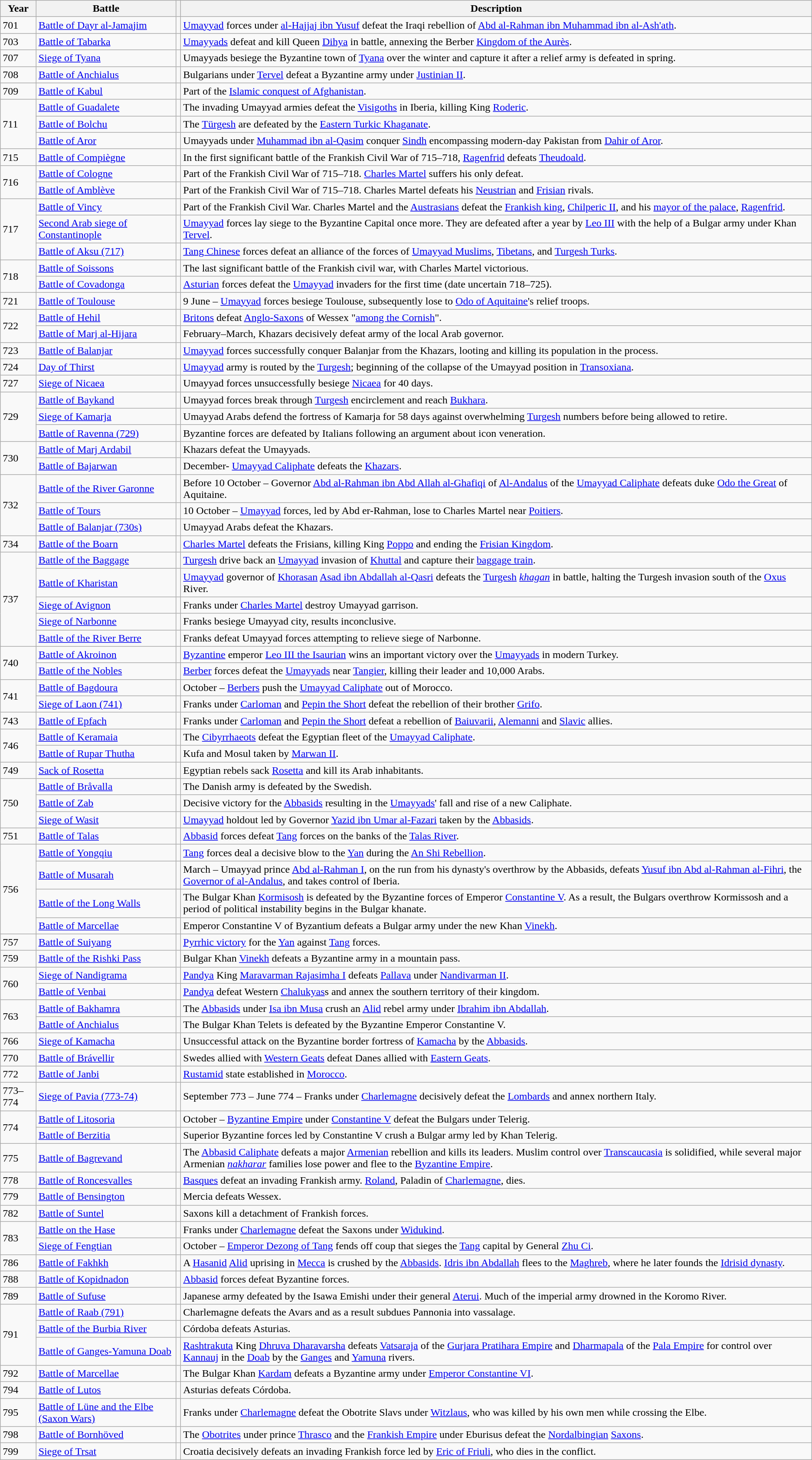<table class="wikitable sortable">
<tr>
<th class="unsortable">Year</th>
<th class="unsortable">Battle</th>
<th></th>
<th class="unsortable">Description</th>
</tr>
<tr>
<td>701</td>
<td><a href='#'>Battle of Dayr al-Jamajim</a></td>
<td></td>
<td><a href='#'>Umayyad</a> forces under <a href='#'>al-Hajjaj ibn Yusuf</a> defeat the Iraqi rebellion of <a href='#'>Abd al-Rahman ibn Muhammad ibn al-Ash'ath</a>.</td>
</tr>
<tr>
<td>703</td>
<td><a href='#'>Battle of Tabarka</a></td>
<td></td>
<td><a href='#'>Umayyads</a> defeat and kill Queen <a href='#'>Dihya</a> in battle, annexing the Berber <a href='#'>Kingdom of the Aurès</a>.</td>
</tr>
<tr>
<td>707</td>
<td><a href='#'>Siege of Tyana</a></td>
<td></td>
<td>Umayyads besiege the Byzantine town of <a href='#'>Tyana</a> over the winter and capture it after a relief army is defeated in spring.</td>
</tr>
<tr>
<td>708</td>
<td><a href='#'>Battle of Anchialus</a></td>
<td></td>
<td>Bulgarians under <a href='#'>Tervel</a> defeat a Byzantine army under <a href='#'>Justinian II</a>.</td>
</tr>
<tr>
<td>709</td>
<td><a href='#'>Battle of Kabul</a></td>
<td></td>
<td>Part of the <a href='#'>Islamic conquest of Afghanistan</a>.</td>
</tr>
<tr>
<td rowspan="3">711</td>
<td><a href='#'>Battle of Guadalete</a></td>
<td></td>
<td>The invading Umayyad armies defeat the <a href='#'>Visigoths</a> in Iberia, killing King <a href='#'>Roderic</a>.</td>
</tr>
<tr>
<td><a href='#'>Battle of Bolchu</a></td>
<td></td>
<td>The <a href='#'>Türgesh</a> are defeated by the <a href='#'>Eastern Turkic Khaganate</a>.</td>
</tr>
<tr>
<td><a href='#'>Battle of Aror</a></td>
<td></td>
<td>Umayyads under <a href='#'>Muhammad ibn al-Qasim</a> conquer <a href='#'>Sindh</a> encompassing modern-day Pakistan from <a href='#'>Dahir of Aror</a>.</td>
</tr>
<tr>
<td>715</td>
<td><a href='#'>Battle of Compiègne</a></td>
<td></td>
<td>In the first significant battle of the Frankish Civil War of 715–718, <a href='#'>Ragenfrid</a> defeats <a href='#'>Theudoald</a>.</td>
</tr>
<tr>
<td rowspan="2">716</td>
<td><a href='#'>Battle of Cologne</a></td>
<td></td>
<td>Part of the Frankish Civil War of 715–718. <a href='#'>Charles Martel</a> suffers his only defeat.</td>
</tr>
<tr>
<td><a href='#'>Battle of Amblève</a></td>
<td></td>
<td>Part of the Frankish Civil War of 715–718. Charles Martel defeats his <a href='#'>Neustrian</a> and <a href='#'>Frisian</a> rivals.</td>
</tr>
<tr>
<td rowspan="3">717</td>
<td><a href='#'>Battle of Vincy</a></td>
<td></td>
<td>Part of the Frankish Civil War. Charles Martel and the <a href='#'>Austrasians</a> defeat the <a href='#'>Frankish king</a>, <a href='#'>Chilperic II</a>, and his <a href='#'>mayor of the palace</a>, <a href='#'>Ragenfrid</a>.</td>
</tr>
<tr>
<td><a href='#'>Second Arab siege of Constantinople</a></td>
<td></td>
<td><a href='#'>Umayyad</a> forces lay siege to the Byzantine Capital once more. They are defeated after a year by <a href='#'>Leo III</a> with the help of a Bulgar army under Khan <a href='#'>Tervel</a>.</td>
</tr>
<tr>
<td><a href='#'>Battle of Aksu (717)</a></td>
<td></td>
<td><a href='#'>Tang Chinese</a> forces defeat an alliance of the forces of <a href='#'>Umayyad Muslims</a>, <a href='#'>Tibetans</a>, and <a href='#'>Turgesh Turks</a>.</td>
</tr>
<tr>
<td rowspan="2">718</td>
<td><a href='#'>Battle of Soissons</a></td>
<td></td>
<td>The last significant battle of the Frankish civil war, with Charles Martel victorious.</td>
</tr>
<tr>
<td><a href='#'>Battle of Covadonga</a></td>
<td></td>
<td><a href='#'>Asturian</a> forces defeat the <a href='#'>Umayyad</a> invaders for the first time (date uncertain 718–725).</td>
</tr>
<tr>
<td>721</td>
<td><a href='#'>Battle of Toulouse</a></td>
<td></td>
<td>9 June – <a href='#'>Umayyad</a> forces besiege Toulouse, subsequently lose to <a href='#'>Odo of Aquitaine</a>'s relief troops.</td>
</tr>
<tr>
<td rowspan="2">722</td>
<td><a href='#'>Battle of Hehil</a></td>
<td></td>
<td><a href='#'>Britons</a> defeat <a href='#'>Anglo-Saxons</a> of Wessex "<a href='#'>among the Cornish</a>".</td>
</tr>
<tr>
<td><a href='#'>Battle of Marj al-Hijara</a></td>
<td></td>
<td>February–March, Khazars decisively defeat army of the local Arab governor.</td>
</tr>
<tr>
<td>723</td>
<td><a href='#'>Battle of Balanjar</a></td>
<td></td>
<td><a href='#'>Umayyad</a> forces successfully conquer Balanjar from the Khazars, looting and killing its population in the process.</td>
</tr>
<tr>
<td>724</td>
<td><a href='#'>Day of Thirst</a></td>
<td></td>
<td><a href='#'>Umayyad</a> army is routed by the <a href='#'>Turgesh</a>; beginning of the collapse of the Umayyad position in <a href='#'>Transoxiana</a>.</td>
</tr>
<tr>
<td>727</td>
<td><a href='#'>Siege of Nicaea</a></td>
<td></td>
<td>Umayyad forces unsuccessfully besiege <a href='#'>Nicaea</a> for 40 days.</td>
</tr>
<tr>
<td rowspan="3">729</td>
<td><a href='#'>Battle of Baykand</a></td>
<td></td>
<td>Umayyad forces break through <a href='#'>Turgesh</a> encirclement and reach <a href='#'>Bukhara</a>.</td>
</tr>
<tr>
<td><a href='#'>Siege of Kamarja</a></td>
<td></td>
<td>Umayyad Arabs defend the fortress of Kamarja for 58 days against overwhelming <a href='#'>Turgesh</a> numbers before being allowed to retire.</td>
</tr>
<tr>
<td><a href='#'>Battle of Ravenna (729)</a></td>
<td></td>
<td>Byzantine forces are defeated by Italians following an argument about icon veneration.</td>
</tr>
<tr>
<td rowspan="2">730</td>
<td><a href='#'>Battle of Marj Ardabil</a></td>
<td></td>
<td>Khazars defeat the Umayyads.</td>
</tr>
<tr>
<td><a href='#'>Battle of Bajarwan</a></td>
<td></td>
<td>December- <a href='#'>Umayyad Caliphate</a> defeats the <a href='#'>Khazars</a>.</td>
</tr>
<tr>
<td rowspan="3">732</td>
<td><a href='#'>Battle of the River Garonne</a></td>
<td></td>
<td>Before 10 October – Governor <a href='#'>Abd al-Rahman ibn Abd Allah al-Ghafiqi</a> of <a href='#'>Al-Andalus</a> of the <a href='#'>Umayyad Caliphate</a> defeats duke <a href='#'>Odo the Great</a> of Aquitaine.</td>
</tr>
<tr>
<td><a href='#'>Battle of Tours</a></td>
<td></td>
<td>10 October – <a href='#'>Umayyad</a> forces, led by Abd er-Rahman, lose to Charles Martel near <a href='#'>Poitiers</a>.</td>
</tr>
<tr>
<td><a href='#'>Battle of Balanjar (730s)</a></td>
<td></td>
<td>Umayyad Arabs defeat the Khazars.</td>
</tr>
<tr>
<td>734</td>
<td><a href='#'>Battle of the Boarn</a></td>
<td></td>
<td><a href='#'>Charles Martel</a> defeats the Frisians, killing King <a href='#'>Poppo</a> and ending the <a href='#'>Frisian Kingdom</a>.</td>
</tr>
<tr>
<td rowspan="5">737</td>
<td><a href='#'>Battle of the Baggage</a></td>
<td></td>
<td><a href='#'>Turgesh</a> drive back an <a href='#'>Umayyad</a> invasion of <a href='#'>Khuttal</a> and capture their <a href='#'>baggage train</a>.</td>
</tr>
<tr>
<td><a href='#'>Battle of Kharistan</a></td>
<td></td>
<td><a href='#'>Umayyad</a> governor of <a href='#'>Khorasan</a> <a href='#'>Asad ibn Abdallah al-Qasri</a> defeats the <a href='#'>Turgesh</a> <em><a href='#'>khagan</a></em> in battle, halting the Turgesh invasion south of the <a href='#'>Oxus</a> River.</td>
</tr>
<tr>
<td><a href='#'>Siege of Avignon</a></td>
<td></td>
<td>Franks under <a href='#'>Charles Martel</a> destroy Umayyad garrison.</td>
</tr>
<tr>
<td><a href='#'>Siege of Narbonne</a></td>
<td></td>
<td>Franks besiege Umayyad city, results inconclusive.</td>
</tr>
<tr>
<td><a href='#'>Battle of the River Berre</a></td>
<td></td>
<td>Franks defeat Umayyad forces attempting to relieve siege of Narbonne.</td>
</tr>
<tr>
<td rowspan="2">740</td>
<td><a href='#'>Battle of Akroinon</a></td>
<td></td>
<td><a href='#'>Byzantine</a> emperor <a href='#'>Leo III the Isaurian</a> wins an important victory over the <a href='#'>Umayyads</a> in modern Turkey.</td>
</tr>
<tr>
<td><a href='#'>Battle of the Nobles</a></td>
<td></td>
<td><a href='#'>Berber</a> forces defeat the <a href='#'>Umayyads</a> near <a href='#'>Tangier</a>, killing their leader and 10,000 Arabs.</td>
</tr>
<tr>
<td rowspan="2">741</td>
<td><a href='#'>Battle of Bagdoura</a></td>
<td></td>
<td>October – <a href='#'>Berbers</a> push the <a href='#'>Umayyad Caliphate</a> out of Morocco.</td>
</tr>
<tr>
<td><a href='#'>Siege of Laon (741)</a></td>
<td></td>
<td>Franks under <a href='#'>Carloman</a> and <a href='#'>Pepin the Short</a> defeat the rebellion of their brother <a href='#'>Grifo</a>.</td>
</tr>
<tr>
<td>743</td>
<td><a href='#'>Battle of Epfach</a></td>
<td></td>
<td>Franks under <a href='#'>Carloman</a> and <a href='#'>Pepin the Short</a> defeat a rebellion of <a href='#'>Baiuvarii</a>, <a href='#'>Alemanni</a> and <a href='#'>Slavic</a> allies.</td>
</tr>
<tr>
<td rowspan="2">746</td>
<td><a href='#'>Battle of Keramaia</a></td>
<td></td>
<td>The <a href='#'>Cibyrrhaeots</a> defeat the Egyptian fleet of the <a href='#'>Umayyad Caliphate</a>.</td>
</tr>
<tr>
<td><a href='#'>Battle of Rupar Thutha</a></td>
<td></td>
<td>Kufa and Mosul taken by <a href='#'>Marwan II</a>.</td>
</tr>
<tr>
<td>749</td>
<td><a href='#'>Sack of Rosetta</a></td>
<td></td>
<td>Egyptian rebels sack <a href='#'>Rosetta</a> and kill its Arab inhabitants.</td>
</tr>
<tr>
<td rowspan="3">750</td>
<td><a href='#'>Battle of Bråvalla</a></td>
<td></td>
<td>The Danish army is defeated by the Swedish.</td>
</tr>
<tr>
<td><a href='#'>Battle of Zab</a></td>
<td></td>
<td>Decisive victory for the <a href='#'>Abbasids</a> resulting in the <a href='#'>Umayyads</a>' fall and rise of a new Caliphate.</td>
</tr>
<tr>
<td><a href='#'>Siege of Wasit</a></td>
<td></td>
<td><a href='#'>Umayyad</a> holdout led by Governor <a href='#'>Yazid ibn Umar al-Fazari</a> taken by the <a href='#'>Abbasids</a>.</td>
</tr>
<tr>
<td>751</td>
<td><a href='#'>Battle of Talas</a></td>
<td></td>
<td><a href='#'>Abbasid</a> forces defeat <a href='#'>Tang</a> forces on the banks of the <a href='#'>Talas River</a>.</td>
</tr>
<tr>
<td rowspan="4">756</td>
<td><a href='#'>Battle of Yongqiu</a></td>
<td></td>
<td><a href='#'>Tang</a> forces deal a decisive blow to the <a href='#'>Yan</a> during the <a href='#'>An Shi Rebellion</a>.</td>
</tr>
<tr>
<td><a href='#'>Battle of Musarah</a></td>
<td></td>
<td>March – Umayyad prince <a href='#'>Abd al-Rahman I</a>, on the run from his dynasty's overthrow by the Abbasids, defeats <a href='#'>Yusuf ibn Abd al-Rahman al-Fihri</a>, the <a href='#'>Governor of al-Andalus</a>, and takes control of Iberia.</td>
</tr>
<tr>
<td><a href='#'>Battle of the Long Walls</a></td>
<td></td>
<td>The Bulgar Khan <a href='#'>Kormisosh</a> is defeated by the Byzantine forces of Emperor <a href='#'>Constantine V</a>. As a result, the Bulgars overthrow Kormissosh and a period of political instability begins in the Bulgar khanate.</td>
</tr>
<tr>
<td><a href='#'>Battle of Marcellae</a></td>
<td></td>
<td>Emperor Constantine V of Byzantium defeats a Bulgar army under the new Khan <a href='#'>Vinekh</a>.</td>
</tr>
<tr>
<td>757</td>
<td><a href='#'>Battle of Suiyang</a></td>
<td></td>
<td><a href='#'>Pyrrhic victory</a> for the <a href='#'>Yan</a> against <a href='#'>Tang</a> forces.</td>
</tr>
<tr>
<td>759</td>
<td><a href='#'>Battle of the Rishki Pass</a></td>
<td></td>
<td>Bulgar Khan <a href='#'>Vinekh</a> defeats a Byzantine army in a mountain pass.</td>
</tr>
<tr>
<td rowspan="2">760</td>
<td><a href='#'>Siege of Nandigrama</a></td>
<td></td>
<td><a href='#'>Pandya</a> King <a href='#'>Maravarman Rajasimha I</a> defeats <a href='#'>Pallava</a> under <a href='#'>Nandivarman II</a>.</td>
</tr>
<tr>
<td><a href='#'>Battle of Venbai</a></td>
<td></td>
<td><a href='#'>Pandya</a> defeat Western <a href='#'>Chalukyas</a>s and annex the southern territory of their kingdom.</td>
</tr>
<tr>
<td rowspan="2">763</td>
<td><a href='#'>Battle of Bakhamra</a></td>
<td></td>
<td>The <a href='#'>Abbasids</a> under <a href='#'>Isa ibn Musa</a> crush an <a href='#'>Alid</a> rebel army under <a href='#'>Ibrahim ibn Abdallah</a>.</td>
</tr>
<tr>
<td><a href='#'>Battle of Anchialus</a></td>
<td></td>
<td>The Bulgar Khan Telets is defeated by the Byzantine Emperor Constantine V.</td>
</tr>
<tr>
<td>766</td>
<td><a href='#'>Siege of Kamacha</a></td>
<td></td>
<td>Unsuccessful attack on the Byzantine border fortress of <a href='#'>Kamacha</a> by the <a href='#'>Abbasids</a>.</td>
</tr>
<tr>
<td>770</td>
<td><a href='#'>Battle of Brávellir</a></td>
<td></td>
<td>Swedes allied with <a href='#'>Western Geats</a> defeat Danes allied with <a href='#'>Eastern Geats</a>.</td>
</tr>
<tr>
<td>772</td>
<td><a href='#'>Battle of Janbi</a></td>
<td></td>
<td><a href='#'>Rustamid</a> state established in <a href='#'>Morocco</a>.</td>
</tr>
<tr>
<td>773–774</td>
<td><a href='#'>Siege of Pavia (773-74)</a></td>
<td></td>
<td>September 773 – June 774 – Franks under <a href='#'>Charlemagne</a> decisively defeat the <a href='#'>Lombards</a> and annex northern Italy.</td>
</tr>
<tr>
<td rowspan="2">774</td>
<td><a href='#'>Battle of Litosoria</a></td>
<td></td>
<td>October – <a href='#'>Byzantine Empire</a> under <a href='#'>Constantine V</a> defeat the Bulgars under Telerig.</td>
</tr>
<tr>
<td><a href='#'>Battle of Berzitia</a></td>
<td></td>
<td>Superior Byzantine forces led by Constantine V crush a Bulgar army led by Khan Telerig.</td>
</tr>
<tr>
<td>775</td>
<td><a href='#'>Battle of Bagrevand</a></td>
<td></td>
<td>The <a href='#'>Abbasid Caliphate</a> defeats a major <a href='#'>Armenian</a> rebellion and kills its leaders. Muslim control over <a href='#'>Transcaucasia</a> is solidified, while several major Armenian <em><a href='#'>nakharar</a></em> families lose power and flee to the <a href='#'>Byzantine Empire</a>.</td>
</tr>
<tr>
<td>778</td>
<td><a href='#'>Battle of Roncesvalles</a></td>
<td></td>
<td><a href='#'>Basques</a> defeat an invading Frankish army. <a href='#'>Roland</a>, Paladin of <a href='#'>Charlemagne</a>, dies.</td>
</tr>
<tr>
<td>779</td>
<td><a href='#'>Battle of Bensington</a></td>
<td></td>
<td>Mercia defeats Wessex.</td>
</tr>
<tr>
<td>782</td>
<td><a href='#'>Battle of Suntel</a></td>
<td></td>
<td>Saxons kill a detachment of Frankish forces.</td>
</tr>
<tr>
<td rowspan="2">783</td>
<td><a href='#'>Battle on the Hase</a></td>
<td></td>
<td>Franks under <a href='#'>Charlemagne</a> defeat the Saxons under <a href='#'>Widukind</a>.</td>
</tr>
<tr>
<td><a href='#'>Siege of Fengtian</a></td>
<td></td>
<td>October – <a href='#'>Emperor Dezong of Tang</a> fends off coup that sieges the <a href='#'>Tang</a> capital by General <a href='#'>Zhu Ci</a>.</td>
</tr>
<tr>
<td>786</td>
<td><a href='#'>Battle of Fakhkh</a></td>
<td></td>
<td>A <a href='#'>Hasanid</a> <a href='#'>Alid</a> uprising in <a href='#'>Mecca</a> is crushed by the <a href='#'>Abbasids</a>. <a href='#'>Idris ibn Abdallah</a> flees to the <a href='#'>Maghreb</a>, where he later founds the <a href='#'>Idrisid dynasty</a>.</td>
</tr>
<tr>
<td>788</td>
<td><a href='#'>Battle of Kopidnadon</a></td>
<td></td>
<td><a href='#'>Abbasid</a> forces defeat Byzantine forces.</td>
</tr>
<tr>
<td>789</td>
<td><a href='#'>Battle of Sufuse</a></td>
<td></td>
<td>Japanese army defeated by the Isawa Emishi under their general <a href='#'>Aterui</a>. Much of the imperial army drowned in the Koromo River.</td>
</tr>
<tr>
<td rowspan="3">791</td>
<td><a href='#'>Battle of Raab (791)</a></td>
<td></td>
<td>Charlemagne defeats the Avars and as a result subdues Pannonia into vassalage.</td>
</tr>
<tr>
<td><a href='#'>Battle of the Burbia River</a></td>
<td></td>
<td>Córdoba defeats Asturias.</td>
</tr>
<tr>
<td><a href='#'>Battle of Ganges-Yamuna Doab</a></td>
<td></td>
<td><a href='#'>Rashtrakuta</a> King <a href='#'>Dhruva Dharavarsha</a> defeats <a href='#'>Vatsaraja</a> of the <a href='#'>Gurjara Pratihara Empire</a> and <a href='#'>Dharmapala</a> of the <a href='#'>Pala Empire</a> for control over <a href='#'>Kannauj</a> in the <a href='#'>Doab</a> by the <a href='#'>Ganges</a> and <a href='#'>Yamuna</a> rivers.</td>
</tr>
<tr>
<td>792</td>
<td><a href='#'>Battle of Marcellae</a></td>
<td></td>
<td>The Bulgar Khan <a href='#'>Kardam</a> defeats a Byzantine army under <a href='#'>Emperor Constantine VI</a>.</td>
</tr>
<tr>
<td>794</td>
<td><a href='#'>Battle of Lutos</a></td>
<td></td>
<td>Asturias defeats Córdoba.</td>
</tr>
<tr>
<td>795</td>
<td><a href='#'>Battle of Lüne and the Elbe (Saxon Wars)</a></td>
<td></td>
<td>Franks under <a href='#'>Charlemagne</a> defeat the Obotrite Slavs under <a href='#'>Witzlaus</a>, who was killed by his own men while crossing the Elbe.</td>
</tr>
<tr>
<td>798</td>
<td><a href='#'>Battle of Bornhöved</a></td>
<td></td>
<td>The <a href='#'>Obotrites</a> under prince <a href='#'>Thrasco</a> and the <a href='#'>Frankish Empire</a> under Eburisus defeat the <a href='#'>Nordalbingian</a> <a href='#'>Saxons</a>.</td>
</tr>
<tr>
<td>799</td>
<td><a href='#'>Siege of Trsat</a></td>
<td></td>
<td>Croatia decisively defeats an invading Frankish force led by <a href='#'>Eric of Friuli</a>, who dies in the conflict.</td>
</tr>
</table>
